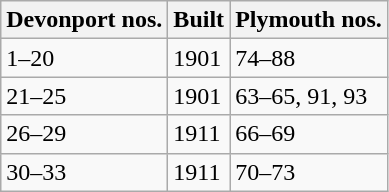<table class="wikitable">
<tr>
<th>Devonport nos.</th>
<th>Built</th>
<th>Plymouth nos.</th>
</tr>
<tr>
<td>1–20</td>
<td>1901</td>
<td>74–88</td>
</tr>
<tr>
<td>21–25</td>
<td>1901</td>
<td>63–65, 91, 93</td>
</tr>
<tr>
<td>26–29</td>
<td>1911</td>
<td>66–69</td>
</tr>
<tr>
<td>30–33</td>
<td>1911</td>
<td>70–73</td>
</tr>
</table>
